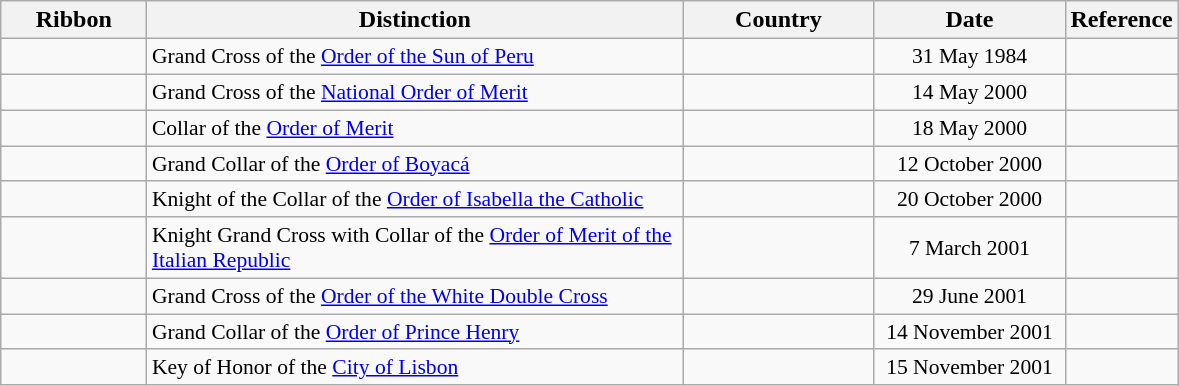<table class="wikitable" style="text-align:left;">
<tr>
<th style="width:90px;">Ribbon</th>
<th style="width:350px;">Distinction</th>
<th style="width:120px;">Country</th>
<th style="width:120px;">Date</th>
<th>Reference</th>
</tr>
<tr>
<td></td>
<td style="font-size:90%;">Grand Cross of the <a href='#'>Order of the Sun of Peru</a></td>
<td style="font-size:90%;"></td>
<td style="text-align:center; font-size:90%;">31 May 1984</td>
<td style="font-size:90%;"></td>
</tr>
<tr>
<td></td>
<td style="font-size:90%;">Grand Cross of the <a href='#'>National Order of Merit</a></td>
<td style="font-size:90%;"></td>
<td style="text-align:center; font-size:90%;">14 May 2000</td>
<td style="font-size:90%;"></td>
</tr>
<tr>
<td></td>
<td style="font-size:90%;">Collar of the <a href='#'>Order of Merit</a></td>
<td style="font-size:90%;"></td>
<td style="text-align:center; font-size:90%;">18 May 2000</td>
<td style="font-size:90%;"></td>
</tr>
<tr>
<td></td>
<td style="font-size:90%;">Grand Collar of the <a href='#'>Order of Boyacá</a></td>
<td style="font-size:90%;"></td>
<td style="text-align:center; font-size:90%;">12 October 2000</td>
<td style="font-size:90%;"></td>
</tr>
<tr>
<td></td>
<td style="font-size:90%;">Knight of the Collar of the <a href='#'>Order of Isabella the Catholic</a></td>
<td style="font-size:90%;"></td>
<td style="text-align:center; font-size:90%;">20 October 2000</td>
<td style="font-size:90%;"></td>
</tr>
<tr>
<td></td>
<td style="font-size:90%;">Knight Grand Cross with Collar of the <a href='#'>Order of Merit of the Italian Republic</a></td>
<td style="font-size:90%;"></td>
<td style="text-align:center; font-size:90%;">7 March 2001</td>
<td style="font-size:90%;"></td>
</tr>
<tr>
<td></td>
<td style="font-size:90%;">Grand Cross of the <a href='#'>Order of the White Double Cross</a></td>
<td style="font-size:90%;"></td>
<td style="text-align:center; font-size:90%;">29 June 2001</td>
<td style="font-size:90%;"></td>
</tr>
<tr>
<td></td>
<td style="font-size:90%;">Grand Collar of the <a href='#'>Order of Prince Henry</a></td>
<td style="font-size:90%;"></td>
<td style="text-align:center; font-size:90%;">14 November 2001</td>
<td style="font-size:90%;"></td>
</tr>
<tr>
<td></td>
<td style="font-size:90%;">Key of Honor of the <a href='#'>City of Lisbon</a></td>
<td style="font-size:90%;"></td>
<td style="text-align:center; font-size:90%;">15 November 2001</td>
<td style="font-size:90%;"></td>
</tr>
</table>
